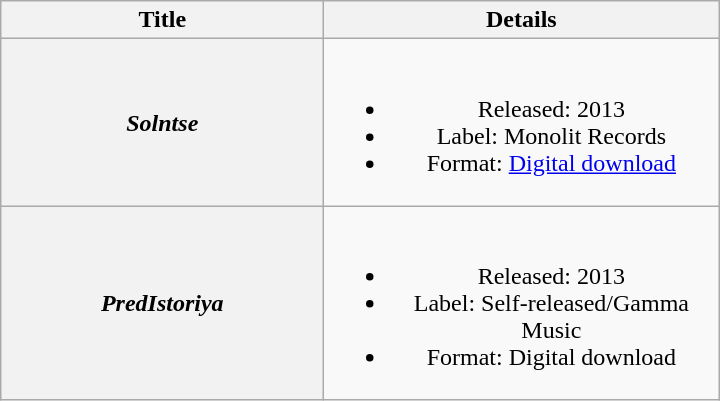<table class="wikitable plainrowheaders" style="text-align:center;">
<tr>
<th scope="col" style="width:13em;">Title</th>
<th scope="col" style="width:16em;">Details</th>
</tr>
<tr>
<th scope="row"><em>Solntse</em></th>
<td><br><ul><li>Released: 2013</li><li>Label: Monolit Records</li><li>Format: <a href='#'>Digital download</a></li></ul></td>
</tr>
<tr>
<th scope="row"><em>PredIstoriya</em></th>
<td><br><ul><li>Released: 2013</li><li>Label: Self-released/Gamma Music</li><li>Format: Digital download</li></ul></td>
</tr>
</table>
